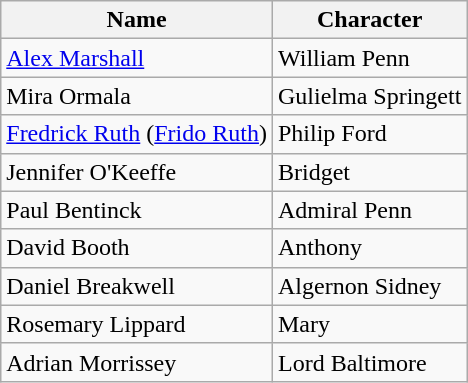<table class="wikitable">
<tr>
<th>Name</th>
<th>Character</th>
</tr>
<tr>
<td><a href='#'>Alex Marshall</a></td>
<td>William Penn</td>
</tr>
<tr>
<td>Mira Ormala</td>
<td>Gulielma Springett</td>
</tr>
<tr>
<td><a href='#'>Fredrick Ruth</a> (<a href='#'>Frido Ruth</a>)</td>
<td>Philip Ford</td>
</tr>
<tr>
<td>Jennifer O'Keeffe</td>
<td>Bridget</td>
</tr>
<tr>
<td>Paul Bentinck</td>
<td>Admiral Penn</td>
</tr>
<tr>
<td>David Booth</td>
<td>Anthony</td>
</tr>
<tr>
<td>Daniel Breakwell</td>
<td>Algernon Sidney</td>
</tr>
<tr>
<td>Rosemary Lippard</td>
<td>Mary</td>
</tr>
<tr>
<td>Adrian Morrissey</td>
<td>Lord Baltimore</td>
</tr>
</table>
